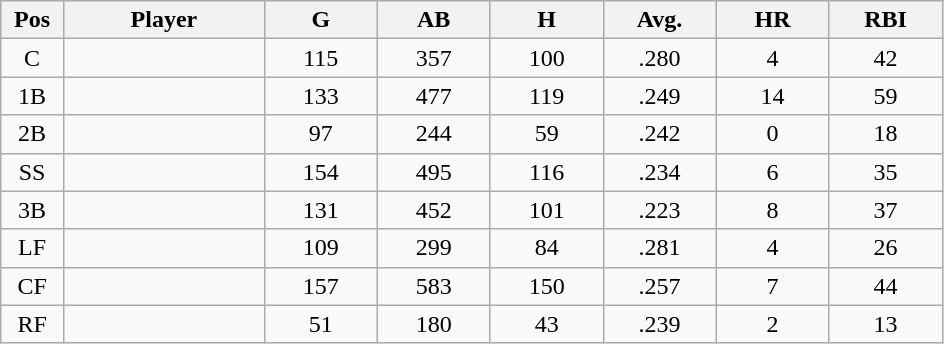<table class="wikitable sortable">
<tr>
<th bgcolor="#DDDDFF" width="5%">Pos</th>
<th bgcolor="#DDDDFF" width="16%">Player</th>
<th bgcolor="#DDDDFF" width="9%">G</th>
<th bgcolor="#DDDDFF" width="9%">AB</th>
<th bgcolor="#DDDDFF" width="9%">H</th>
<th bgcolor="#DDDDFF" width="9%">Avg.</th>
<th bgcolor="#DDDDFF" width="9%">HR</th>
<th bgcolor="#DDDDFF" width="9%">RBI</th>
</tr>
<tr align="center">
<td>C</td>
<td></td>
<td>115</td>
<td>357</td>
<td>100</td>
<td>.280</td>
<td>4</td>
<td>42</td>
</tr>
<tr align="center">
<td>1B</td>
<td></td>
<td>133</td>
<td>477</td>
<td>119</td>
<td>.249</td>
<td>14</td>
<td>59</td>
</tr>
<tr align="center">
<td>2B</td>
<td></td>
<td>97</td>
<td>244</td>
<td>59</td>
<td>.242</td>
<td>0</td>
<td>18</td>
</tr>
<tr align="center">
<td>SS</td>
<td></td>
<td>154</td>
<td>495</td>
<td>116</td>
<td>.234</td>
<td>6</td>
<td>35</td>
</tr>
<tr align="center">
<td>3B</td>
<td></td>
<td>131</td>
<td>452</td>
<td>101</td>
<td>.223</td>
<td>8</td>
<td>37</td>
</tr>
<tr align="center">
<td>LF</td>
<td></td>
<td>109</td>
<td>299</td>
<td>84</td>
<td>.281</td>
<td>4</td>
<td>26</td>
</tr>
<tr align="center">
<td>CF</td>
<td></td>
<td>157</td>
<td>583</td>
<td>150</td>
<td>.257</td>
<td>7</td>
<td>44</td>
</tr>
<tr align="center">
<td>RF</td>
<td></td>
<td>51</td>
<td>180</td>
<td>43</td>
<td>.239</td>
<td>2</td>
<td>13</td>
</tr>
</table>
